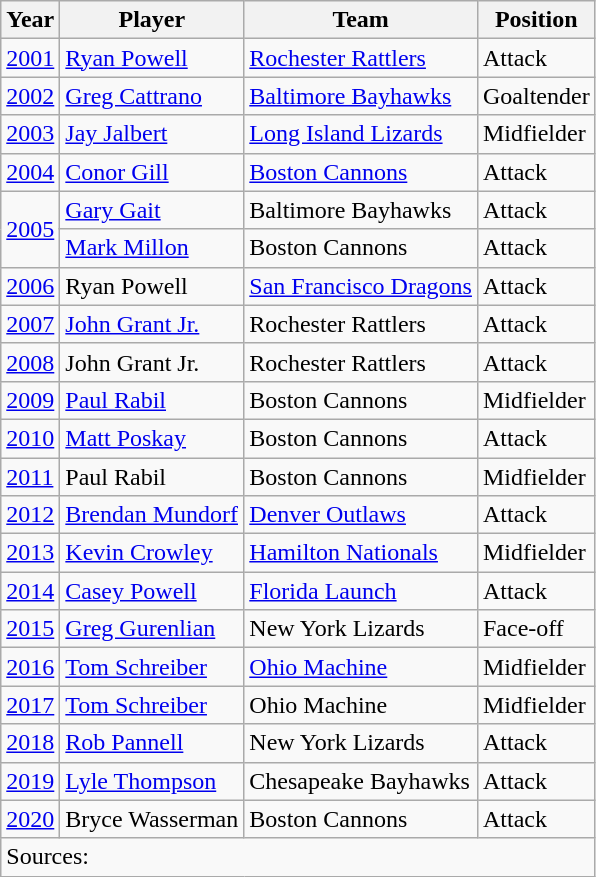<table class="wikitable">
<tr>
<th>Year</th>
<th>Player</th>
<th>Team</th>
<th>Position</th>
</tr>
<tr>
<td><a href='#'>2001</a></td>
<td><a href='#'>Ryan Powell</a></td>
<td><a href='#'>Rochester Rattlers</a></td>
<td>Attack</td>
</tr>
<tr>
<td><a href='#'>2002</a></td>
<td><a href='#'>Greg Cattrano</a></td>
<td><a href='#'>Baltimore Bayhawks</a></td>
<td>Goaltender</td>
</tr>
<tr>
<td><a href='#'>2003</a></td>
<td><a href='#'>Jay Jalbert</a></td>
<td><a href='#'>Long Island Lizards</a></td>
<td>Midfielder</td>
</tr>
<tr>
<td><a href='#'>2004</a></td>
<td><a href='#'>Conor Gill</a></td>
<td><a href='#'>Boston Cannons</a></td>
<td>Attack</td>
</tr>
<tr>
<td rowspan=2><a href='#'>2005</a></td>
<td><a href='#'>Gary Gait</a></td>
<td>Baltimore Bayhawks</td>
<td>Attack</td>
</tr>
<tr>
<td><a href='#'>Mark Millon</a></td>
<td>Boston Cannons</td>
<td>Attack</td>
</tr>
<tr>
<td><a href='#'>2006</a></td>
<td>Ryan Powell</td>
<td><a href='#'>San Francisco Dragons</a></td>
<td>Attack</td>
</tr>
<tr>
<td><a href='#'>2007</a></td>
<td><a href='#'>John Grant Jr.</a></td>
<td>Rochester Rattlers</td>
<td>Attack</td>
</tr>
<tr>
<td><a href='#'>2008</a></td>
<td>John Grant Jr.</td>
<td>Rochester Rattlers</td>
<td>Attack</td>
</tr>
<tr>
<td><a href='#'>2009</a></td>
<td><a href='#'>Paul Rabil</a></td>
<td>Boston Cannons</td>
<td>Midfielder</td>
</tr>
<tr>
<td><a href='#'>2010</a></td>
<td><a href='#'>Matt Poskay</a></td>
<td>Boston Cannons</td>
<td>Attack</td>
</tr>
<tr>
<td><a href='#'>2011</a></td>
<td>Paul Rabil</td>
<td>Boston Cannons</td>
<td>Midfielder</td>
</tr>
<tr>
<td><a href='#'>2012</a></td>
<td><a href='#'>Brendan Mundorf</a></td>
<td><a href='#'>Denver Outlaws</a></td>
<td>Attack</td>
</tr>
<tr>
<td><a href='#'>2013</a></td>
<td><a href='#'>Kevin Crowley</a></td>
<td><a href='#'>Hamilton Nationals</a></td>
<td>Midfielder</td>
</tr>
<tr>
<td><a href='#'>2014</a></td>
<td><a href='#'>Casey Powell</a></td>
<td><a href='#'>Florida Launch</a></td>
<td>Attack</td>
</tr>
<tr>
<td><a href='#'>2015</a></td>
<td><a href='#'>Greg Gurenlian</a></td>
<td>New York Lizards</td>
<td>Face-off</td>
</tr>
<tr>
<td><a href='#'>2016</a></td>
<td><a href='#'>Tom Schreiber</a></td>
<td><a href='#'>Ohio Machine</a></td>
<td>Midfielder</td>
</tr>
<tr>
<td><a href='#'>2017</a></td>
<td><a href='#'>Tom Schreiber</a></td>
<td>Ohio Machine</td>
<td>Midfielder</td>
</tr>
<tr>
<td><a href='#'>2018</a></td>
<td><a href='#'>Rob Pannell</a></td>
<td>New York Lizards</td>
<td>Attack</td>
</tr>
<tr>
<td><a href='#'>2019</a></td>
<td><a href='#'>Lyle Thompson</a></td>
<td>Chesapeake Bayhawks</td>
<td>Attack</td>
</tr>
<tr>
<td><a href='#'>2020</a></td>
<td>Bryce Wasserman</td>
<td>Boston Cannons</td>
<td>Attack</td>
</tr>
<tr>
<td colspan=4>Sources:</td>
</tr>
</table>
